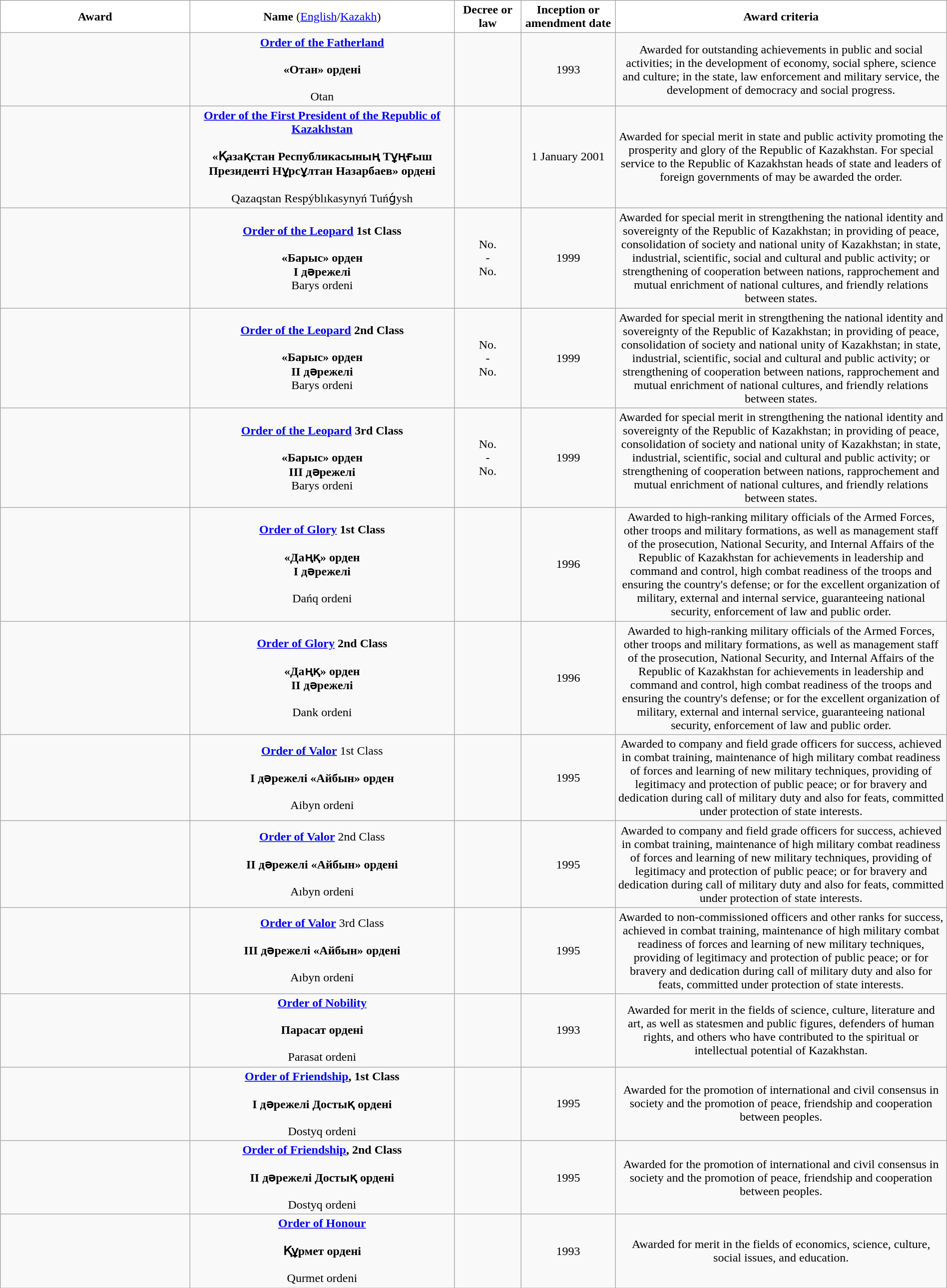<table class="wikitable sortable" style="width:100%; text-align:center;">
<tr style="background:#FFFFFF;">
<td width="20%"><strong>Award</strong></td>
<td width="28%"><strong>Name</strong> (<a href='#'>English</a>/<a href='#'>Kazakh</a>)</td>
<td width="7%"><strong>Decree or law</strong></td>
<td width="10%"><strong>Inception or amendment date</strong></td>
<td width="35%"><strong>Award criteria</strong></td>
</tr>
<tr>
<td><br></td>
<td><strong><a href='#'>Order of the Fatherland</a></strong><br><br><strong>«Отан» ордені</strong><br><br>Otan</td>
<td></td>
<td>1993</td>
<td>Awarded for outstanding achievements in public and social activities; in the development of economy, social sphere, science and culture; in the state, law enforcement and military service, the development of democracy and social progress.</td>
</tr>
<tr>
<td><br></td>
<td><strong><a href='#'>Order of the First President of the Republic of Kazakhstan</a></strong><br><br><strong>«Қазақстан Республикасының Тұңғыш Президенті Нұрсұлтан Назарбаев» ордені</strong><br><br>Qazaqstan Respýblıkasynyń Tuńǵysh<br></td>
<td></td>
<td>1 January 2001</td>
<td>Awarded for special merit in state and public activity promoting the prosperity and glory of the Republic of Kazakhstan. For special service to the Republic of Kazakhstan heads of state and leaders of foreign governments of may be awarded the order.</td>
</tr>
<tr>
<td><br></td>
<td><strong><a href='#'>Order of the Leopard</a> 1st Class</strong><br><br><strong>«Барыс» орден <br>I дәрежелі</strong><br>Barys ordeni<br></td>
<td>No. <br>-<br>No.</td>
<td>1999</td>
<td>Awarded for special merit in strengthening the national identity and sovereignty of the Republic of Kazakhstan; in providing of peace, consolidation of society and national unity of Kazakhstan; in state, industrial, scientific, social and cultural and public activity; or strengthening of cooperation between nations, rapprochement and mutual enrichment of national cultures, and friendly relations between states.</td>
</tr>
<tr>
<td><br></td>
<td><strong><a href='#'>Order of the Leopard</a> 2nd Class</strong><br><br><strong>«Барыс» орден <br>II дәрежелі</strong><br>Barys ordeni<br></td>
<td>No. <br>-<br>No.</td>
<td>1999</td>
<td>Awarded for special merit in strengthening the national identity and sovereignty of the Republic of Kazakhstan; in providing of peace, consolidation of society and national unity of Kazakhstan; in state, industrial, scientific, social and cultural and public activity; or strengthening of cooperation between nations, rapprochement and mutual enrichment of national cultures, and friendly relations between states.</td>
</tr>
<tr>
<td><br></td>
<td><strong><a href='#'>Order of the Leopard</a> 3rd Class</strong><br><br><strong>«Барыс» орден <br>III дәрежелі</strong><br>Barys ordeni<br></td>
<td>No. <br>-<br>No.</td>
<td>1999</td>
<td>Awarded for special merit in strengthening the national identity and sovereignty of the Republic of Kazakhstan; in providing of peace, consolidation of society and national unity of Kazakhstan; in state, industrial, scientific, social and cultural and public activity; or strengthening of cooperation between nations, rapprochement and mutual enrichment of national cultures, and friendly relations between states.</td>
</tr>
<tr>
<td><br></td>
<td><strong><a href='#'>Order of Glory</a> 1st Class</strong><br><br><strong>«Даңқ» орден<br>I дәрежелі</strong><br><br>Dańq ordenі<br></td>
<td></td>
<td>1996</td>
<td>Awarded to high-ranking military officials of the Armed Forces, other troops and military formations, as well as management staff of the prosecution, National Security, and Internal Affairs of the Republic of Kazakhstan for achievements in leadership and command and control, high combat readiness of the troops and ensuring the country's defense; or for the excellent organization of military, external and internal service, guaranteeing national security, enforcement of law and public order.</td>
</tr>
<tr>
<td><br></td>
<td><strong><a href='#'>Order of Glory</a> 2nd Class</strong><br><br><strong>«Даңқ» орден<br>II дәрежелі</strong><br><br>Dank ordenі<br></td>
<td></td>
<td>1996</td>
<td>Awarded to high-ranking military officials of the Armed Forces, other troops and military formations, as well as management staff of the prosecution, National Security, and Internal Affairs of the Republic of Kazakhstan for achievements in leadership and command and control, high combat readiness of the troops and ensuring the country's defense; or for the excellent organization of military, external and internal service, guaranteeing national security, enforcement of law and public order.</td>
</tr>
<tr>
<td></td>
<td><strong><a href='#'>Order of Valor</a></strong> 1st Class<br><br><strong>I дәрежелі «Айбын» орден</strong><br><br>Aibyn ordenі</td>
<td></td>
<td>1995</td>
<td>Awarded to company and field grade officers for success, achieved in  combat training, maintenance of high military combat readiness of forces and learning of new military techniques, providing of legitimacy and protection of public peace; or for bravery and dedication during call of military duty and also for feats, committed under protection of state interests.</td>
</tr>
<tr>
<td></td>
<td><strong><a href='#'>Order of Valor</a></strong> 2nd Class<br><br><strong>II дәрежелі «Айбын» ордені</strong><br><br>Aıbyn ordenі</td>
<td></td>
<td>1995</td>
<td>Awarded to company and field grade officers for success, achieved in  combat training, maintenance of high military combat readiness of forces and learning of new military techniques, providing of legitimacy and protection of public peace; or for bravery and dedication during call of military duty and also for feats, committed under protection of state interests.</td>
</tr>
<tr>
<td></td>
<td><strong><a href='#'>Order of Valor</a></strong> 3rd Class<br><br><strong>III дәрежелі «Айбын» ордені</strong><br><br>Aıbyn ordenі</td>
<td></td>
<td>1995</td>
<td>Awarded to non-commissioned officers and other ranks for success, achieved in  combat training, maintenance of high military combat readiness of forces and learning of new military techniques, providing of legitimacy and protection of public peace; or for bravery and dedication during call of military duty and also for feats, committed under protection of state interests.</td>
</tr>
<tr>
<td><br></td>
<td><strong><a href='#'>Order of Nobility</a></strong><br><br><strong>Парасат ордені</strong><br><br>Parasat ordeni</td>
<td></td>
<td>1993</td>
<td>Awarded for merit in the fields of science, culture, literature and art, as well as statesmen and public figures, defenders of human rights, and others who have contributed to the spiritual or intellectual potential of Kazakhstan.</td>
</tr>
<tr>
<td><br></td>
<td><strong><a href='#'>Order of Friendship</a>, 1st Class</strong><br><br><strong>I дәрежелі Достық ордені</strong><br><br>Dostyq ordeni</td>
<td></td>
<td>1995</td>
<td>Awarded for the promotion of international and civil consensus in society and the promotion of peace, friendship and cooperation between peoples.</td>
</tr>
<tr>
<td><br></td>
<td><strong><a href='#'>Order of Friendship</a>, 2nd Class</strong><br><br><strong>II дәрежелі Достық ордені</strong><br><br>Dostyq ordeni</td>
<td></td>
<td>1995</td>
<td>Awarded for the promotion of international and civil consensus in society and the promotion of peace, friendship and cooperation between peoples.</td>
</tr>
<tr>
<td><br></td>
<td><strong><a href='#'>Order of Honour</a></strong><br><br><strong>Құрмет ордені</strong><br><br>Qurmet ordeni</td>
<td></td>
<td>1993</td>
<td>Awarded for merit in the fields of economics, science, culture, social issues, and education.</td>
</tr>
</table>
